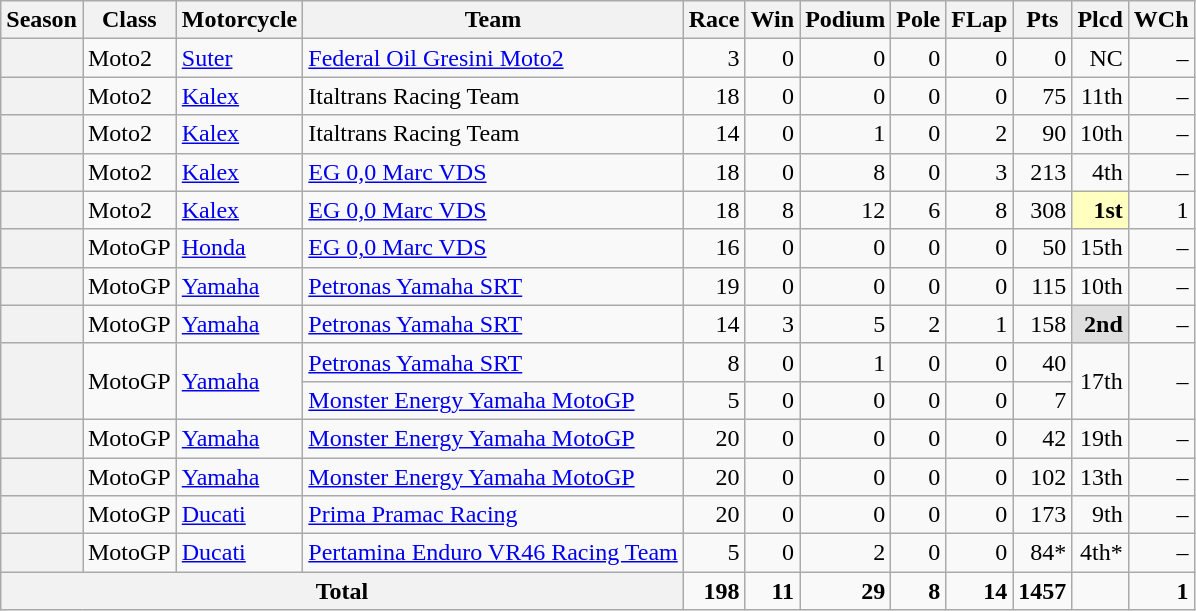<table class="wikitable" style=text-align:right;">
<tr>
<th>Season</th>
<th>Class</th>
<th>Motorcycle</th>
<th>Team</th>
<th>Race</th>
<th>Win</th>
<th>Podium</th>
<th>Pole</th>
<th>FLap</th>
<th>Pts</th>
<th>Plcd</th>
<th>WCh</th>
</tr>
<tr>
<th></th>
<td style="text-align:left;">Moto2</td>
<td style="text-align:left;"><a href='#'>Suter</a></td>
<td style="text-align:left;"><a href='#'>Federal Oil Gresini Moto2</a></td>
<td>3</td>
<td>0</td>
<td>0</td>
<td>0</td>
<td>0</td>
<td>0</td>
<td>NC</td>
<td>–</td>
</tr>
<tr>
<th></th>
<td style="text-align:left;">Moto2</td>
<td style="text-align:left;"><a href='#'>Kalex</a></td>
<td style="text-align:left;">Italtrans Racing Team</td>
<td>18</td>
<td>0</td>
<td>0</td>
<td>0</td>
<td>0</td>
<td>75</td>
<td>11th</td>
<td>–</td>
</tr>
<tr>
<th></th>
<td style="text-align:left;">Moto2</td>
<td style="text-align:left;"><a href='#'>Kalex</a></td>
<td style="text-align:left;">Italtrans Racing Team</td>
<td>14</td>
<td>0</td>
<td>1</td>
<td>0</td>
<td>2</td>
<td>90</td>
<td>10th</td>
<td>–</td>
</tr>
<tr>
<th></th>
<td style="text-align:left;">Moto2</td>
<td style="text-align:left;"><a href='#'>Kalex</a></td>
<td style="text-align:left;"><a href='#'>EG 0,0 Marc VDS</a></td>
<td>18</td>
<td>0</td>
<td>8</td>
<td>0</td>
<td>3</td>
<td>213</td>
<td>4th</td>
<td>–</td>
</tr>
<tr>
<th></th>
<td style="text-align:left;">Moto2</td>
<td style="text-align:left;"><a href='#'>Kalex</a></td>
<td style="text-align:left;"><a href='#'>EG 0,0 Marc VDS</a></td>
<td>18</td>
<td>8</td>
<td>12</td>
<td>6</td>
<td>8</td>
<td>308</td>
<td style="background:#FFFFBF;"><strong>1st</strong></td>
<td>1</td>
</tr>
<tr>
<th></th>
<td style="text-align:left;">MotoGP</td>
<td style="text-align:left;"><a href='#'>Honda</a></td>
<td style="text-align:left;"><a href='#'>EG 0,0 Marc VDS</a></td>
<td>16</td>
<td>0</td>
<td>0</td>
<td>0</td>
<td>0</td>
<td>50</td>
<td>15th</td>
<td>–</td>
</tr>
<tr>
<th></th>
<td style="text-align:left;">MotoGP</td>
<td style="text-align:left;"><a href='#'>Yamaha</a></td>
<td style="text-align:left;"><a href='#'>Petronas Yamaha SRT</a></td>
<td>19</td>
<td>0</td>
<td>0</td>
<td>0</td>
<td>0</td>
<td>115</td>
<td>10th</td>
<td>–</td>
</tr>
<tr>
<th></th>
<td style="text-align:left;">MotoGP</td>
<td style="text-align:left;"><a href='#'>Yamaha</a></td>
<td style="text-align:left;"><a href='#'>Petronas Yamaha SRT</a></td>
<td>14</td>
<td>3</td>
<td>5</td>
<td>2</td>
<td>1</td>
<td>158</td>
<td style="background:#DFDFDF;"><strong>2nd</strong></td>
<td>–</td>
</tr>
<tr>
<th rowspan="2"></th>
<td style="text-align:left;" rowspan="2">MotoGP</td>
<td style="text-align:left;" rowspan="2"><a href='#'>Yamaha</a></td>
<td style="text-align:left;"><a href='#'>Petronas Yamaha SRT</a></td>
<td>8</td>
<td>0</td>
<td>1</td>
<td>0</td>
<td>0</td>
<td>40</td>
<td rowspan="2">17th</td>
<td rowspan="2">–</td>
</tr>
<tr>
<td style="text-align:left;"><a href='#'>Monster Energy Yamaha MotoGP</a></td>
<td>5</td>
<td>0</td>
<td>0</td>
<td>0</td>
<td>0</td>
<td>7</td>
</tr>
<tr>
<th></th>
<td style="text-align:left;">MotoGP</td>
<td style="text-align:left;"><a href='#'>Yamaha</a></td>
<td style="text-align:left;"><a href='#'>Monster Energy Yamaha MotoGP</a></td>
<td>20</td>
<td>0</td>
<td>0</td>
<td>0</td>
<td>0</td>
<td>42</td>
<td>19th</td>
<td>–</td>
</tr>
<tr>
<th></th>
<td style="text-align:left;">MotoGP</td>
<td style="text-align:left;"><a href='#'>Yamaha</a></td>
<td style="text-align:left;"><a href='#'>Monster Energy Yamaha MotoGP</a></td>
<td>20</td>
<td>0</td>
<td>0</td>
<td>0</td>
<td>0</td>
<td>102</td>
<td>13th</td>
<td>–</td>
</tr>
<tr>
<th></th>
<td style="text-align:left;">MotoGP</td>
<td style="text-align:left;"><a href='#'>Ducati</a></td>
<td style="text-align:left;"><a href='#'>Prima Pramac Racing</a></td>
<td>20</td>
<td>0</td>
<td>0</td>
<td>0</td>
<td>0</td>
<td>173</td>
<td>9th</td>
<td>–</td>
</tr>
<tr>
<th></th>
<td style="text-align:left;">MotoGP</td>
<td style="text-align:left;"><a href='#'>Ducati</a></td>
<td style="text-align:left;"><a href='#'>Pertamina Enduro VR46 Racing Team</a></td>
<td>5</td>
<td>0</td>
<td>2</td>
<td>0</td>
<td>0</td>
<td>84*</td>
<td>4th*</td>
<td>–</td>
</tr>
<tr>
<th colspan="4">Total</th>
<td><strong>198</strong></td>
<td><strong>11</strong></td>
<td><strong>29</strong></td>
<td><strong>8</strong></td>
<td><strong>14</strong></td>
<td><strong>1457</strong></td>
<td></td>
<td><strong>1</strong></td>
</tr>
</table>
